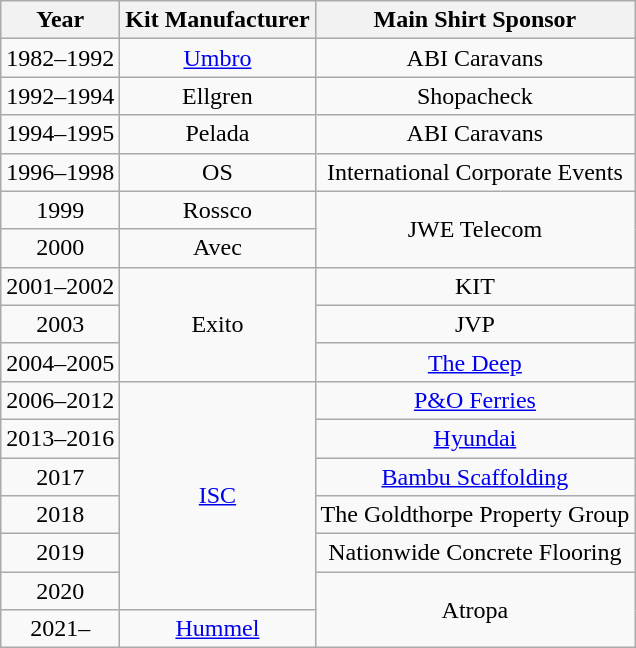<table class="wikitable" style="text-align:center;">
<tr>
<th>Year</th>
<th>Kit Manufacturer</th>
<th>Main Shirt Sponsor</th>
</tr>
<tr>
<td>1982–1992</td>
<td><a href='#'>Umbro</a></td>
<td>ABI Caravans</td>
</tr>
<tr>
<td>1992–1994</td>
<td>Ellgren</td>
<td>Shopacheck</td>
</tr>
<tr>
<td>1994–1995</td>
<td>Pelada</td>
<td>ABI Caravans</td>
</tr>
<tr>
<td>1996–1998</td>
<td>OS</td>
<td>International Corporate Events</td>
</tr>
<tr>
<td>1999</td>
<td>Rossco</td>
<td rowspan=2>JWE Telecom</td>
</tr>
<tr>
<td>2000</td>
<td>Avec</td>
</tr>
<tr>
<td>2001–2002</td>
<td rowspan=3>Exito</td>
<td>KIT</td>
</tr>
<tr>
<td>2003</td>
<td>JVP</td>
</tr>
<tr>
<td>2004–2005</td>
<td><a href='#'>The Deep</a></td>
</tr>
<tr>
<td>2006–2012</td>
<td rowspan="6"><a href='#'>ISC</a></td>
<td><a href='#'>P&O Ferries</a></td>
</tr>
<tr>
<td>2013–2016</td>
<td><a href='#'>Hyundai</a></td>
</tr>
<tr>
<td>2017</td>
<td><a href='#'>Bambu Scaffolding</a></td>
</tr>
<tr>
<td>2018</td>
<td>The Goldthorpe Property Group</td>
</tr>
<tr>
<td>2019</td>
<td>Nationwide Concrete Flooring</td>
</tr>
<tr>
<td>2020</td>
<td rowspan=2>Atropa</td>
</tr>
<tr>
<td>2021–</td>
<td><a href='#'>Hummel</a></td>
</tr>
</table>
